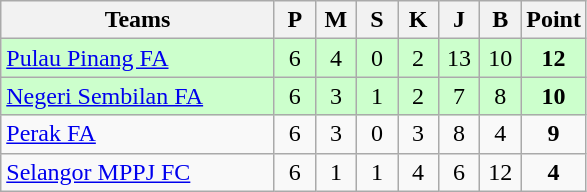<table class="wikitable" style="text-align: center;">
<tr>
<th width="175">Teams</th>
<th width="20">P</th>
<th width="20">M</th>
<th width="20">S</th>
<th width="20">K</th>
<th width="20">J</th>
<th width="20">B</th>
<th width="20">Point</th>
</tr>
<tr style="background: #ccffcc;">
<td align="left"> <a href='#'>Pulau Pinang FA</a></td>
<td>6</td>
<td>4</td>
<td>0</td>
<td>2</td>
<td>13</td>
<td>10</td>
<td><strong>12</strong></td>
</tr>
<tr style="background: #ccffcc;">
<td align="left"> <a href='#'>Negeri Sembilan FA</a></td>
<td>6</td>
<td>3</td>
<td>1</td>
<td>2</td>
<td>7</td>
<td>8</td>
<td><strong>10</strong></td>
</tr>
<tr>
<td align="left"> <a href='#'>Perak FA</a></td>
<td>6</td>
<td>3</td>
<td>0</td>
<td>3</td>
<td>8</td>
<td>4</td>
<td><strong>9</strong></td>
</tr>
<tr>
<td align="left"> <a href='#'>Selangor MPPJ FC</a></td>
<td>6</td>
<td>1</td>
<td>1</td>
<td>4</td>
<td>6</td>
<td>12</td>
<td><strong>4</strong></td>
</tr>
</table>
